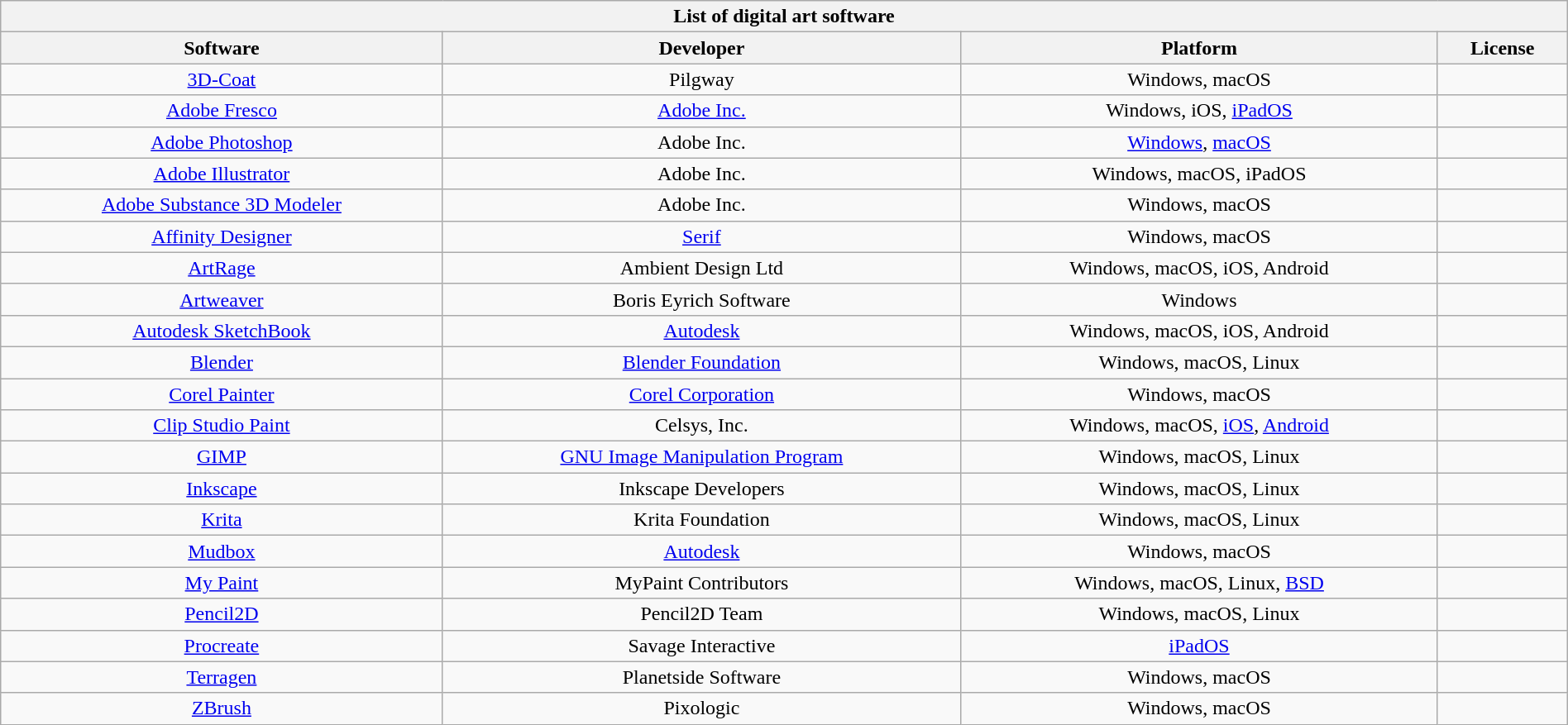<table class="wikitable sortable" style="text-align:center; width:100%;">
<tr>
<th colspan="4">List of digital art software</th>
</tr>
<tr>
<th>Software</th>
<th>Developer</th>
<th>Platform</th>
<th>License</th>
</tr>
<tr>
<td><a href='#'>3D-Coat</a></td>
<td>Pilgway</td>
<td>Windows, macOS</td>
<td></td>
</tr>
<tr>
<td><a href='#'>Adobe Fresco</a></td>
<td><a href='#'>Adobe Inc.</a></td>
<td>Windows, iOS, <a href='#'>iPadOS</a></td>
<td></td>
</tr>
<tr>
<td><a href='#'>Adobe Photoshop</a></td>
<td>Adobe Inc.</td>
<td><a href='#'>Windows</a>, <a href='#'>macOS</a></td>
<td></td>
</tr>
<tr>
<td><a href='#'>Adobe Illustrator</a></td>
<td>Adobe Inc.</td>
<td>Windows, macOS, iPadOS</td>
<td></td>
</tr>
<tr>
<td><a href='#'>Adobe Substance 3D Modeler</a></td>
<td>Adobe Inc.</td>
<td>Windows, macOS</td>
<td></td>
</tr>
<tr>
<td><a href='#'>Affinity Designer</a></td>
<td><a href='#'>Serif</a></td>
<td>Windows, macOS</td>
<td></td>
</tr>
<tr>
<td><a href='#'>ArtRage</a></td>
<td>Ambient Design Ltd</td>
<td>Windows, macOS, iOS, Android</td>
<td></td>
</tr>
<tr>
<td><a href='#'>Artweaver</a></td>
<td>Boris Eyrich Software</td>
<td>Windows</td>
<td></td>
</tr>
<tr>
<td><a href='#'>Autodesk SketchBook</a></td>
<td><a href='#'>Autodesk</a></td>
<td>Windows, macOS, iOS, Android</td>
<td></td>
</tr>
<tr>
<td><a href='#'>Blender</a></td>
<td><a href='#'>Blender Foundation</a></td>
<td>Windows, macOS, Linux</td>
<td></td>
</tr>
<tr>
<td><a href='#'>Corel Painter</a></td>
<td><a href='#'>Corel Corporation</a></td>
<td>Windows, macOS</td>
<td></td>
</tr>
<tr>
<td><a href='#'>Clip Studio Paint</a></td>
<td>Celsys, Inc.</td>
<td>Windows, macOS, <a href='#'>iOS</a>, <a href='#'>Android</a></td>
<td></td>
</tr>
<tr>
<td><a href='#'>GIMP</a></td>
<td><a href='#'>GNU Image Manipulation Program</a></td>
<td>Windows, macOS, Linux</td>
<td></td>
</tr>
<tr>
<td><a href='#'>Inkscape</a></td>
<td>Inkscape Developers</td>
<td>Windows, macOS, Linux</td>
<td></td>
</tr>
<tr>
<td><a href='#'>Krita</a></td>
<td>Krita Foundation</td>
<td>Windows, macOS, Linux</td>
<td></td>
</tr>
<tr>
<td><a href='#'>Mudbox</a></td>
<td><a href='#'>Autodesk</a></td>
<td>Windows, macOS</td>
<td></td>
</tr>
<tr>
<td><a href='#'>My Paint</a></td>
<td>MyPaint Contributors</td>
<td>Windows, macOS, Linux, <a href='#'>BSD</a></td>
<td></td>
</tr>
<tr>
<td><a href='#'>Pencil2D</a></td>
<td>Pencil2D Team</td>
<td>Windows, macOS, Linux</td>
<td></td>
</tr>
<tr>
<td><a href='#'>Procreate</a></td>
<td>Savage Interactive</td>
<td><a href='#'>iPadOS</a></td>
<td></td>
</tr>
<tr>
<td><a href='#'>Terragen</a></td>
<td>Planetside Software</td>
<td>Windows, macOS</td>
<td></td>
</tr>
<tr>
<td><a href='#'>ZBrush</a></td>
<td>Pixologic</td>
<td>Windows, macOS</td>
<td></td>
</tr>
</table>
